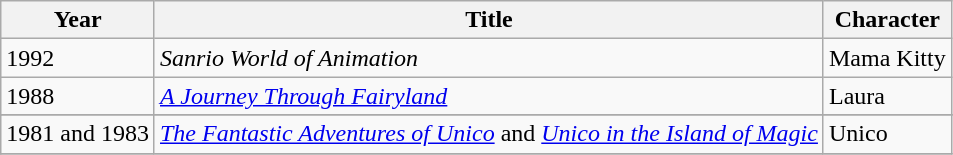<table class="wikitable">
<tr>
<th>Year</th>
<th>Title</th>
<th>Character</th>
</tr>
<tr>
<td>1992</td>
<td><em>Sanrio World of Animation</em></td>
<td>Mama Kitty</td>
</tr>
<tr>
<td>1988</td>
<td><em><a href='#'>A Journey Through Fairyland</a></em></td>
<td>Laura</td>
</tr>
<tr>
</tr>
<tr>
<td>1981 and 1983</td>
<td><em><a href='#'>The Fantastic Adventures of Unico</a></em> and <em><a href='#'>Unico in the Island of Magic</a></em></td>
<td>Unico</td>
</tr>
<tr>
</tr>
</table>
